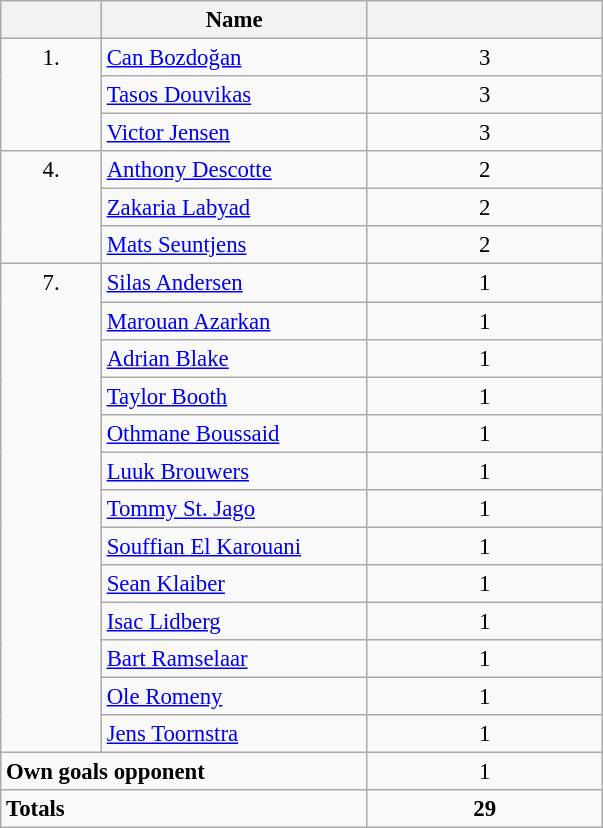<table class="wikitable" style="font-size: 95%; text-align: center;">
<tr>
<th style="width: 60px;"></th>
<th style="width: 170px;">Name</th>
<th style="width: 150px;"></th>
</tr>
<tr>
<td rowspan="3" style="vertical-align: top;">1.</td>
<td style="text-align: left;"><strong></strong> <a href='#'>Can Bozdoğan</a></td>
<td>3</td>
</tr>
<tr>
<td style="text-align: left;"><strong></strong> <a href='#'>Tasos Douvikas</a></td>
<td>3</td>
</tr>
<tr>
<td style="text-align: left;"><strong></strong> <a href='#'>Victor Jensen</a></td>
<td>3</td>
</tr>
<tr>
<td rowspan="3" style="vertical-align: top;">4.</td>
<td style="text-align: left;"><strong></strong> <a href='#'>Anthony Descotte</a></td>
<td>2</td>
</tr>
<tr>
<td style="text-align: left;"><strong></strong> <a href='#'>Zakaria Labyad</a></td>
<td>2</td>
</tr>
<tr>
<td style="text-align: left;"><strong></strong> <a href='#'>Mats Seuntjens</a></td>
<td>2</td>
</tr>
<tr>
<td rowspan="13" style="vertical-align: top;">7.</td>
<td style="text-align: left;"><strong></strong> <a href='#'>Silas Andersen</a></td>
<td>1</td>
</tr>
<tr>
<td style="text-align: left;"><strong></strong> <a href='#'>Marouan Azarkan</a></td>
<td>1</td>
</tr>
<tr>
<td style="text-align: left;"><strong></strong> <a href='#'>Adrian Blake</a></td>
<td>1</td>
</tr>
<tr>
<td style="text-align: left;"><strong></strong> <a href='#'>Taylor Booth</a></td>
<td>1</td>
</tr>
<tr>
<td style="text-align: left;"><strong></strong> <a href='#'>Othmane Boussaid</a></td>
<td>1</td>
</tr>
<tr>
<td style="text-align: left;"><strong></strong> <a href='#'>Luuk Brouwers</a></td>
<td>1</td>
</tr>
<tr>
<td style="text-align: left;"><strong></strong> <a href='#'>Tommy St. Jago</a></td>
<td>1</td>
</tr>
<tr>
<td style="text-align: left;"><strong></strong> <a href='#'>Souffian El Karouani</a></td>
<td>1</td>
</tr>
<tr>
<td style="text-align: left;"><strong></strong> <a href='#'>Sean Klaiber</a></td>
<td>1</td>
</tr>
<tr>
<td style="text-align: left;"><strong></strong> <a href='#'>Isac Lidberg</a></td>
<td>1</td>
</tr>
<tr>
<td style="text-align: left;"><strong></strong> <a href='#'>Bart Ramselaar</a></td>
<td>1</td>
</tr>
<tr>
<td style="text-align: left;"><strong></strong> <a href='#'>Ole Romeny</a></td>
<td>1</td>
</tr>
<tr>
<td style="text-align: left;"><strong></strong> <a href='#'>Jens Toornstra</a></td>
<td>1</td>
</tr>
<tr>
<td colspan="2" style="text-align: left;"><strong>Own goals opponent</strong></td>
<td>1</td>
</tr>
<tr>
<td colspan="2" style="text-align: left;"><strong>Totals</strong></td>
<td><strong>29</strong></td>
</tr>
</table>
